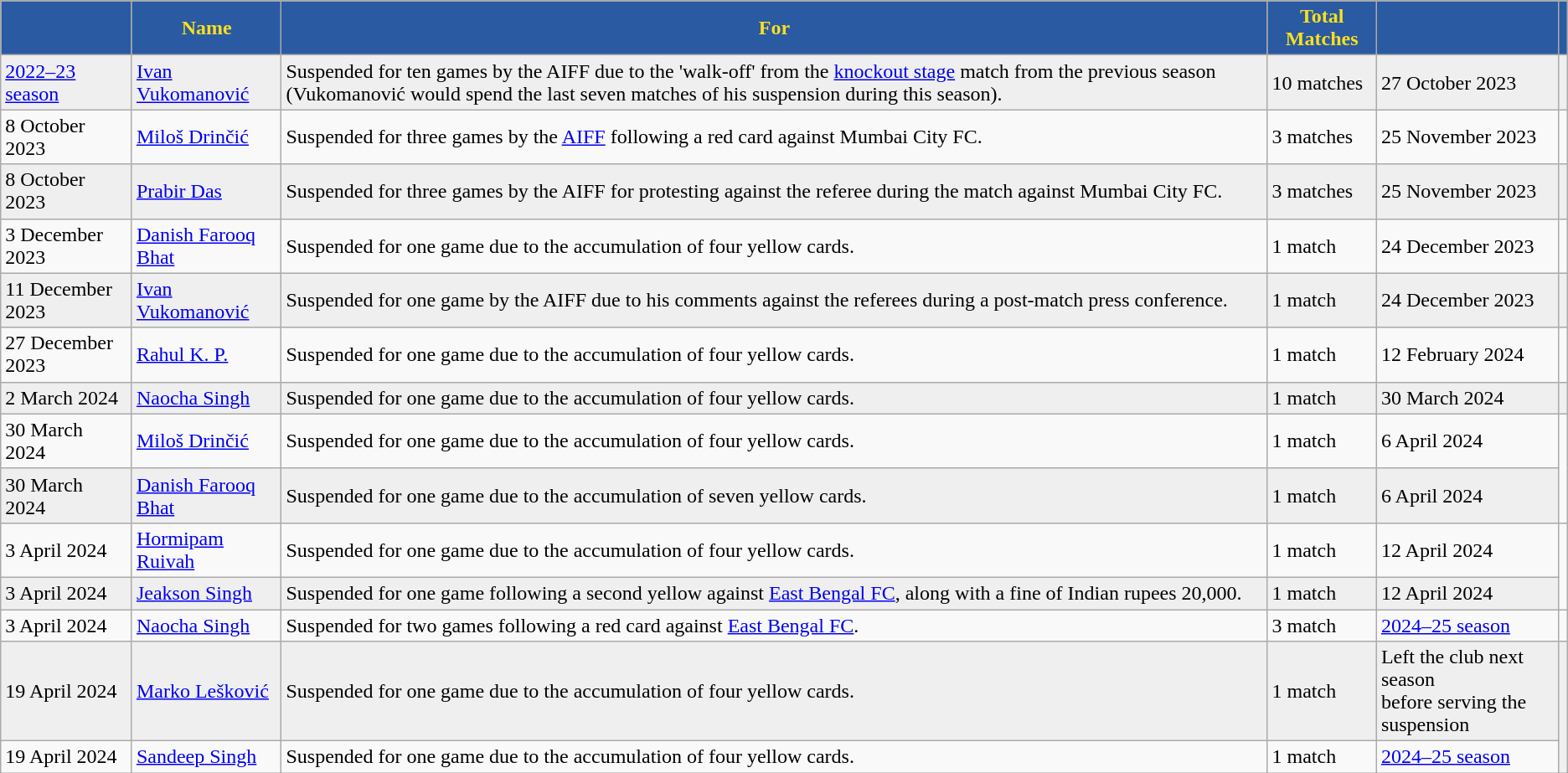<table class="wikitable sortable">
<tr>
<th style="background:#2A5AA1; color:#FADF20; text-align:center;"></th>
<th style="background:#2A5AA1; color:#FADF20; text-align:center;">Name</th>
<th style="background:#2A5AA1; color:#FADF20; text-align:center;">For</th>
<th style="background:#2A5AA1; color:#FADF20; text-align:center;">Total Matches</th>
<th style="background:#2A5AA1; color:#FADF20; text-align:center;"></th>
<th style="background:#2A5AA1; color:#FADF20; text-align:center;"></th>
</tr>
<tr bgcolor="#EFEFEF">
<td><a href='#'>2022–23 season</a></td>
<td> <a href='#'>Ivan Vukomanović</a></td>
<td>Suspended for ten games by the AIFF due to the 'walk-off' from the <a href='#'>knockout stage</a> match from the previous season (Vukomanović would spend the last seven matches of his suspension during this season).</td>
<td>10 matches</td>
<td>27 October 2023</td>
<td></td>
</tr>
<tr>
<td>8 October 2023</td>
<td> <a href='#'>Miloš Drinčić</a></td>
<td>Suspended for three games by the <a href='#'>AIFF</a> following a red card against Mumbai City FC.</td>
<td>3 matches</td>
<td>25 November 2023</td>
<td></td>
</tr>
<tr bgcolor="#EFEFEF">
<td>8 October 2023</td>
<td> <a href='#'>Prabir Das</a></td>
<td>Suspended for three games by the AIFF for protesting against the referee during the match against Mumbai City FC.</td>
<td>3 matches</td>
<td>25 November 2023</td>
<td></td>
</tr>
<tr>
<td>3 December 2023</td>
<td> <a href='#'>Danish Farooq Bhat</a></td>
<td>Suspended for one game due to the accumulation of four yellow cards.</td>
<td>1 match</td>
<td>24 December 2023</td>
<td></td>
</tr>
<tr bgcolor="#EFEFEF">
<td>11 December 2023</td>
<td> <a href='#'>Ivan Vukomanović</a></td>
<td>Suspended for one game by the AIFF due to his comments against the referees during a post-match press conference.</td>
<td>1 match</td>
<td>24 December 2023</td>
<td></td>
</tr>
<tr>
<td>27 December 2023</td>
<td> <a href='#'>Rahul K. P.</a></td>
<td>Suspended for one game due to the accumulation of four yellow cards.</td>
<td>1 match</td>
<td>12 February 2024</td>
<td></td>
</tr>
<tr bgcolor="#EFEFEF">
<td>2 March 2024</td>
<td> <a href='#'>Naocha Singh</a></td>
<td>Suspended for one game due to the accumulation of four yellow cards.</td>
<td>1 match</td>
<td>30 March 2024</td>
<td></td>
</tr>
<tr>
<td>30 March 2024</td>
<td> <a href='#'>Miloš Drinčić</a></td>
<td>Suspended for one game due to the accumulation of four yellow cards.</td>
<td>1 match</td>
<td>6 April 2024</td>
<td rowspan="2"></td>
</tr>
<tr bgcolor="#EFEFEF">
<td>30 March 2024</td>
<td> <a href='#'>Danish Farooq Bhat</a></td>
<td>Suspended for one game due to the accumulation of seven yellow cards.</td>
<td>1 match</td>
<td>6 April 2024</td>
</tr>
<tr>
<td>3 April 2024</td>
<td> <a href='#'>Hormipam Ruivah</a></td>
<td>Suspended for one game due to the accumulation of four yellow cards.</td>
<td>1 match</td>
<td>12 April 2024</td>
<td rowspan="2"></td>
</tr>
<tr bgcolor="#EFEFEF">
<td>3 April 2024</td>
<td> <a href='#'>Jeakson Singh</a></td>
<td>Suspended for one game following a second yellow against <a href='#'>East Bengal FC</a>, along with a fine of Indian rupees 20,000.</td>
<td>1 match</td>
<td>12 April 2024</td>
</tr>
<tr>
<td>3 April 2024</td>
<td> <a href='#'>Naocha Singh</a></td>
<td>Suspended for two games following a red card against <a href='#'>East Bengal FC</a>.</td>
<td>3 match</td>
<td><a href='#'>2024–25 season</a></td>
<td></td>
</tr>
<tr bgcolor="#EFEFEF">
<td>19 April 2024</td>
<td> <a href='#'>Marko Lešković</a></td>
<td>Suspended for one game due to the accumulation of four yellow cards.</td>
<td>1 match</td>
<td>Left the club next season<br>before serving the suspension</td>
<td rowspan="2"></td>
</tr>
<tr>
<td>19 April 2024</td>
<td> <a href='#'>Sandeep Singh</a></td>
<td>Suspended for one game due to the accumulation of four yellow cards.</td>
<td>1 match</td>
<td><a href='#'>2024–25 season</a></td>
</tr>
</table>
